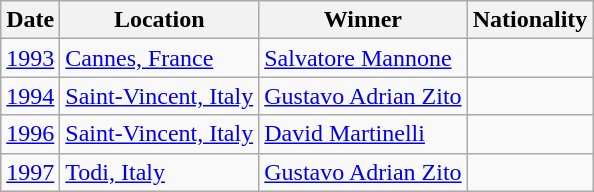<table class="wikitable">
<tr>
<th>Date</th>
<th>Location</th>
<th>Winner</th>
<th>Nationality</th>
</tr>
<tr>
<td><a href='#'>1993</a></td>
<td><a href='#'>Cannes, France</a></td>
<td><a href='#'>Salvatore Mannone</a></td>
<td></td>
</tr>
<tr>
<td><a href='#'>1994</a></td>
<td><a href='#'>Saint-Vincent, Italy</a></td>
<td><a href='#'>Gustavo Adrian Zito</a></td>
<td></td>
</tr>
<tr>
<td><a href='#'>1996</a></td>
<td><a href='#'>Saint-Vincent, Italy</a></td>
<td><a href='#'>David Martinelli</a></td>
<td></td>
</tr>
<tr>
<td><a href='#'>1997</a></td>
<td><a href='#'>Todi, Italy</a></td>
<td><a href='#'>Gustavo Adrian Zito</a></td>
<td></td>
</tr>
</table>
